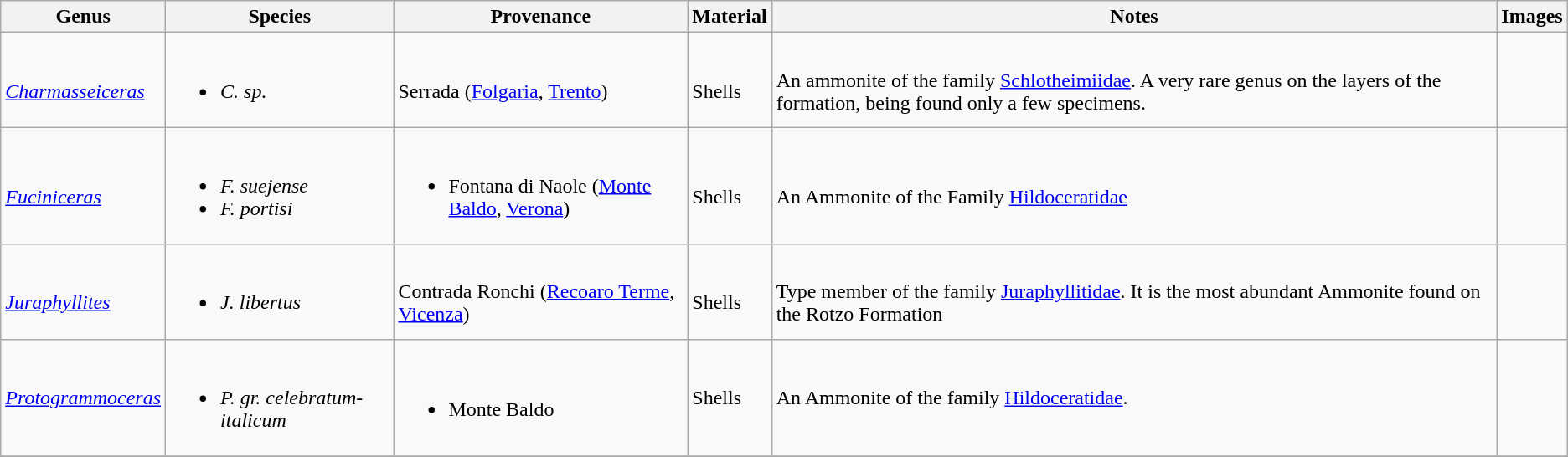<table class = "wikitable">
<tr>
<th>Genus</th>
<th>Species</th>
<th>Provenance</th>
<th>Material</th>
<th>Notes</th>
<th>Images</th>
</tr>
<tr>
<td><br><em><a href='#'>Charmasseiceras</a></em></td>
<td><br><ul><li><em>C. sp.</em></li></ul></td>
<td><br>Serrada (<a href='#'>Folgaria</a>, <a href='#'>Trento</a>)</td>
<td><br>Shells</td>
<td><br>An ammonite of the family <a href='#'>Schlotheimiidae</a>. A very rare genus on the layers of the formation, being found only a few specimens.</td>
<td></td>
</tr>
<tr>
<td><br><em><a href='#'>Fuciniceras</a></em></td>
<td><br><ul><li><em>F. suejense</em></li><li><em>F. portisi</em></li></ul></td>
<td><br><ul><li>Fontana di Naole (<a href='#'>Monte Baldo</a>, <a href='#'>Verona</a>)</li></ul></td>
<td><br>Shells</td>
<td><br>An Ammonite of the Family <a href='#'>Hildoceratidae</a></td>
<td><br></td>
</tr>
<tr>
<td><br><em><a href='#'>Juraphyllites</a></em></td>
<td><br><ul><li><em>J. libertus</em></li></ul></td>
<td><br>Contrada Ronchi (<a href='#'>Recoaro Terme</a>, <a href='#'>Vicenza</a>)</td>
<td><br>Shells</td>
<td><br>Type member of the family <a href='#'>Juraphyllitidae</a>. It is the most abundant Ammonite found on the Rotzo Formation</td>
<td><br></td>
</tr>
<tr>
<td><em><a href='#'>Protogrammoceras</a></em></td>
<td><br><ul><li><em>P. gr. celebratum-italicum</em></li></ul></td>
<td><br><ul><li>Monte Baldo</li></ul></td>
<td>Shells</td>
<td>An Ammonite of the family <a href='#'>Hildoceratidae</a>.</td>
<td></td>
</tr>
<tr>
</tr>
</table>
